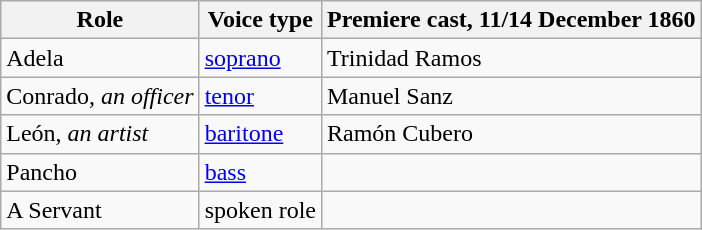<table class="wikitable">
<tr>
<th>Role</th>
<th>Voice type</th>
<th>Premiere cast, 11/14 December 1860</th>
</tr>
<tr>
<td>Adela</td>
<td><a href='#'>soprano</a></td>
<td>Trinidad Ramos</td>
</tr>
<tr>
<td>Conrado, <em>an officer</em></td>
<td><a href='#'>tenor</a></td>
<td>Manuel Sanz</td>
</tr>
<tr>
<td>León, <em>an artist</em></td>
<td><a href='#'>baritone</a></td>
<td>Ramón Cubero</td>
</tr>
<tr>
<td>Pancho</td>
<td><a href='#'>bass</a></td>
<td></td>
</tr>
<tr>
<td>A Servant</td>
<td>spoken role</td>
<td></td>
</tr>
</table>
